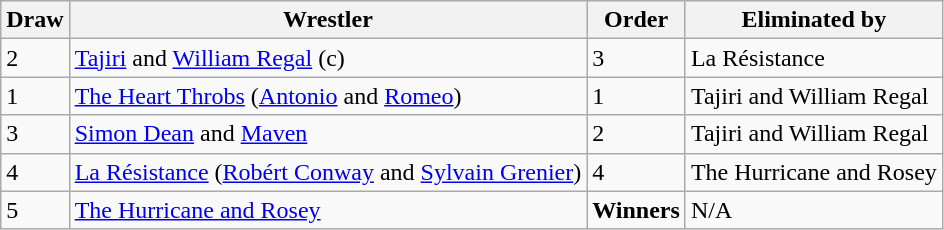<table class="wikitable" border="1">
<tr>
<th>Draw</th>
<th>Wrestler</th>
<th>Order</th>
<th>Eliminated by</th>
</tr>
<tr>
<td>2</td>
<td><a href='#'>Tajiri</a> and <a href='#'>William Regal</a> (c)</td>
<td>3</td>
<td>La Résistance</td>
</tr>
<tr>
<td>1</td>
<td><a href='#'>The Heart Throbs</a> (<a href='#'>Antonio</a> and <a href='#'>Romeo</a>)</td>
<td>1</td>
<td>Tajiri and William Regal</td>
</tr>
<tr>
<td>3</td>
<td><a href='#'>Simon Dean</a> and <a href='#'>Maven</a></td>
<td>2</td>
<td>Tajiri and William Regal</td>
</tr>
<tr>
<td>4</td>
<td><a href='#'>La Résistance</a> (<a href='#'>Robért Conway</a> and <a href='#'>Sylvain Grenier</a>)</td>
<td>4</td>
<td>The Hurricane and Rosey</td>
</tr>
<tr>
<td>5</td>
<td><a href='#'>The Hurricane and Rosey</a></td>
<td><strong>Winners</strong></td>
<td>N/A</td>
</tr>
</table>
